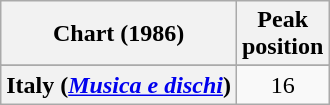<table class="wikitable plainrowheaders" style="text-align:center">
<tr>
<th scope="col">Chart (1986)</th>
<th scope="col">Peak<br>position</th>
</tr>
<tr>
</tr>
<tr>
<th scope="row">Italy (<em><a href='#'>Musica e dischi</a></em>)</th>
<td>16</td>
</tr>
</table>
